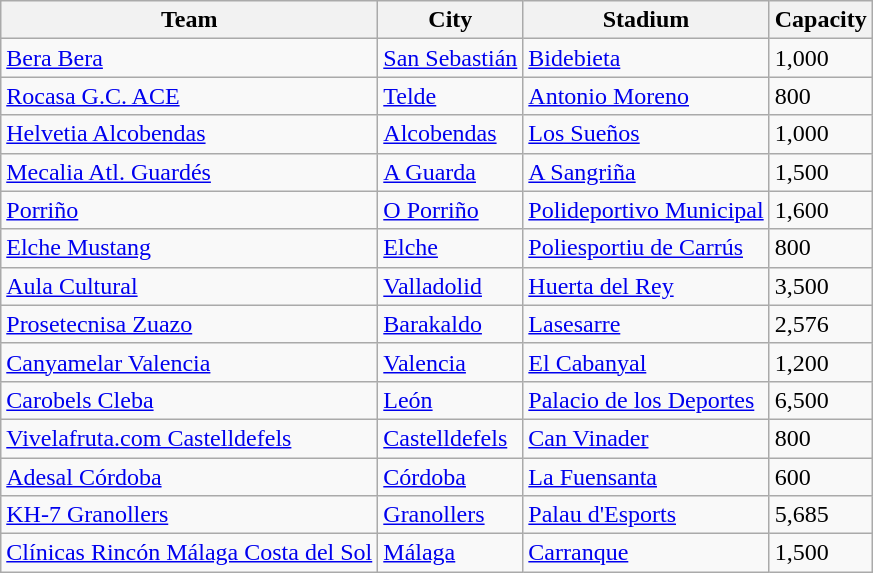<table class="wikitable sortable">
<tr>
<th>Team</th>
<th>City</th>
<th>Stadium</th>
<th>Capacity</th>
</tr>
<tr>
<td><a href='#'>Bera Bera</a></td>
<td><a href='#'>San Sebastián</a></td>
<td><a href='#'>Bidebieta</a></td>
<td>1,000</td>
</tr>
<tr>
<td><a href='#'>Rocasa G.C. ACE</a></td>
<td><a href='#'>Telde</a></td>
<td><a href='#'>Antonio Moreno</a></td>
<td>800</td>
</tr>
<tr>
<td><a href='#'>Helvetia Alcobendas</a></td>
<td><a href='#'>Alcobendas</a></td>
<td><a href='#'>Los Sueños</a></td>
<td>1,000</td>
</tr>
<tr>
<td><a href='#'>Mecalia Atl. Guardés</a></td>
<td><a href='#'>A Guarda</a></td>
<td><a href='#'>A Sangriña</a></td>
<td>1,500</td>
</tr>
<tr>
<td><a href='#'>Porriño</a></td>
<td><a href='#'>O Porriño</a></td>
<td><a href='#'>Polideportivo Municipal</a></td>
<td>1,600</td>
</tr>
<tr>
<td><a href='#'>Elche Mustang</a></td>
<td><a href='#'>Elche</a></td>
<td><a href='#'>Poliesportiu de Carrús</a></td>
<td>800</td>
</tr>
<tr>
<td><a href='#'>Aula Cultural</a></td>
<td><a href='#'>Valladolid</a></td>
<td><a href='#'>Huerta del Rey</a></td>
<td>3,500</td>
</tr>
<tr>
<td><a href='#'>Prosetecnisa Zuazo</a></td>
<td><a href='#'>Barakaldo</a></td>
<td><a href='#'>Lasesarre</a></td>
<td>2,576</td>
</tr>
<tr>
<td><a href='#'>Canyamelar Valencia</a></td>
<td><a href='#'>Valencia</a></td>
<td><a href='#'>El Cabanyal</a></td>
<td>1,200</td>
</tr>
<tr>
<td><a href='#'>Carobels Cleba</a></td>
<td><a href='#'>León</a></td>
<td><a href='#'>Palacio de los Deportes</a></td>
<td>6,500</td>
</tr>
<tr>
<td><a href='#'>Vivelafruta.com Castelldefels</a></td>
<td><a href='#'>Castelldefels</a></td>
<td><a href='#'>Can Vinader</a></td>
<td>800</td>
</tr>
<tr>
<td><a href='#'>Adesal Córdoba</a></td>
<td><a href='#'>Córdoba</a></td>
<td><a href='#'>La Fuensanta</a></td>
<td>600</td>
</tr>
<tr>
<td><a href='#'>KH-7 Granollers</a></td>
<td><a href='#'>Granollers</a></td>
<td><a href='#'>Palau d'Esports</a></td>
<td>5,685</td>
</tr>
<tr>
<td><a href='#'>Clínicas Rincón Málaga Costa del Sol</a></td>
<td><a href='#'>Málaga</a></td>
<td><a href='#'>Carranque</a></td>
<td>1,500</td>
</tr>
</table>
